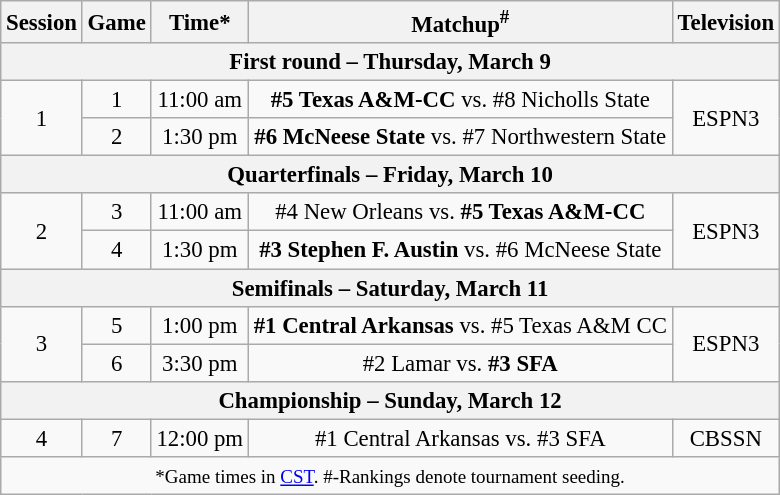<table class="wikitable" style="font-size: 95%;text-align:center">
<tr>
<th>Session</th>
<th>Game</th>
<th>Time*</th>
<th>Matchup<sup>#</sup></th>
<th>Television</th>
</tr>
<tr>
<th colspan=6>First round – Thursday, March 9</th>
</tr>
<tr>
<td rowspan=2>1</td>
<td>1</td>
<td>11:00 am</td>
<td><strong>#5 Texas A&M-CC</strong> vs. #8 Nicholls State</td>
<td rowspan=2>ESPN3</td>
</tr>
<tr>
<td>2</td>
<td>1:30 pm</td>
<td><strong>#6 McNeese State</strong> vs. #7 Northwestern State</td>
</tr>
<tr>
<th colspan=6>Quarterfinals – Friday, March 10</th>
</tr>
<tr>
<td rowspan=2>2</td>
<td>3</td>
<td>11:00 am</td>
<td>#4  New Orleans vs. <strong>#5 Texas A&M-CC</strong></td>
<td rowspan=2>ESPN3</td>
</tr>
<tr>
<td>4</td>
<td>1:30 pm</td>
<td><strong>#3  Stephen F. Austin</strong> vs. #6 McNeese State</td>
</tr>
<tr>
<th colspan=7>Semifinals – Saturday, March 11</th>
</tr>
<tr>
<td rowspan=2>3</td>
<td>5</td>
<td>1:00 pm</td>
<td><strong>#1 Central Arkansas</strong> vs. #5 Texas A&M CC</td>
<td rowspan=2>ESPN3</td>
</tr>
<tr>
<td>6</td>
<td>3:30 pm</td>
<td>#2 Lamar vs. <strong>#3 SFA</strong></td>
</tr>
<tr>
<th colspan=7>Championship – Sunday, March 12</th>
</tr>
<tr>
<td>4</td>
<td>7</td>
<td>12:00 pm</td>
<td>#1 Central Arkansas vs. #3 SFA</td>
<td>CBSSN</td>
</tr>
<tr>
<td colspan=6><small>*Game times in <a href='#'>CST</a>. #-Rankings denote tournament seeding.</small></td>
</tr>
</table>
